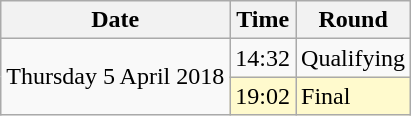<table class="wikitable">
<tr>
<th>Date</th>
<th>Time</th>
<th>Round</th>
</tr>
<tr>
<td rowspan=2>Thursday 5 April 2018</td>
<td>14:32</td>
<td>Qualifying</td>
</tr>
<tr>
<td style=background:lemonchiffon>19:02</td>
<td style=background:lemonchiffon>Final</td>
</tr>
</table>
